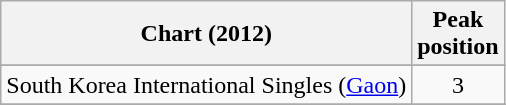<table class="wikitable sortable">
<tr>
<th>Chart (2012)</th>
<th>Peak<br>position</th>
</tr>
<tr>
</tr>
<tr>
</tr>
<tr>
<td>South Korea International Singles (<a href='#'>Gaon</a>)</td>
<td style="text-align:center;">3</td>
</tr>
<tr>
</tr>
<tr>
</tr>
</table>
